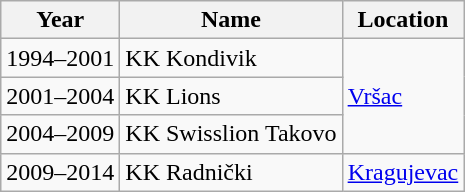<table class="wikitable">
<tr>
<th>Year</th>
<th>Name</th>
<th>Location</th>
</tr>
<tr>
<td>1994–2001</td>
<td>KK Kondivik</td>
<td rowspan="3"><a href='#'>Vršac</a></td>
</tr>
<tr>
<td>2001–2004</td>
<td>KK Lions</td>
</tr>
<tr>
<td>2004–2009</td>
<td>KK Swisslion Takovo</td>
</tr>
<tr>
<td>2009–2014</td>
<td>KK Radnički</td>
<td><a href='#'>Kragujevac</a></td>
</tr>
</table>
